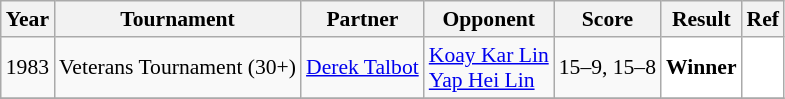<table class="sortable wikitable" style="font-size: 90%;">
<tr>
<th>Year</th>
<th>Tournament</th>
<th>Partner</th>
<th>Opponent</th>
<th>Score</th>
<th>Result</th>
<th>Ref</th>
</tr>
<tr>
<td align="center">1983</td>
<td align="left">Veterans Tournament (30+)</td>
<td align="left"> <a href='#'>Derek Talbot</a></td>
<td align="left"> <a href='#'>Koay Kar Lin</a><br> <a href='#'>Yap Hei Lin</a></td>
<td align="left">15–9, 15–8</td>
<td style="text-align:left; background:white"> <strong>Winner</strong></td>
<td style="text-align:center; background:white"></td>
</tr>
<tr>
</tr>
</table>
